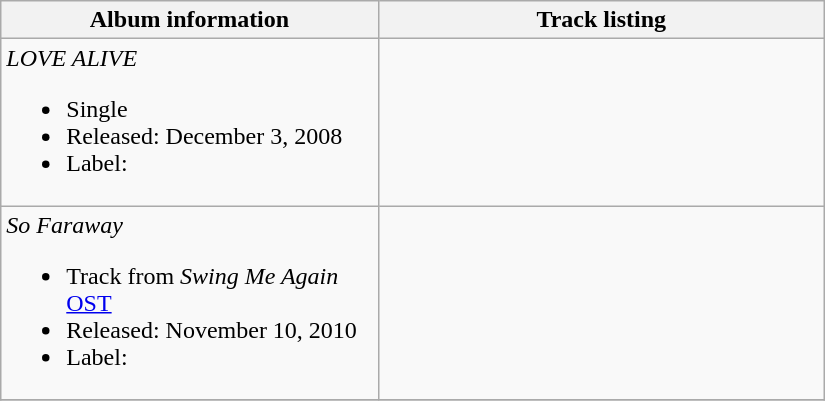<table class="wikitable" style="width:550px">
<tr>
<th>Album information</th>
<th align="center" width="290px">Track listing</th>
</tr>
<tr>
<td><em>LOVE ALIVE</em><br><ul><li>Single</li><li>Released: December 3, 2008</li><li>Label:</li></ul></td>
<td style="font-size: 85%;"></td>
</tr>
<tr>
<td><em>So Faraway</em><br><ul><li>Track from <em>Swing Me Again</em> <a href='#'>OST</a></li><li>Released: November 10, 2010</li><li>Label:</li></ul></td>
<td style="font-size: 85%;"></td>
</tr>
<tr>
</tr>
</table>
